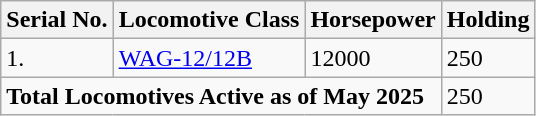<table class="wikitable">
<tr>
<th>Serial No.</th>
<th>Locomotive Class</th>
<th>Horsepower</th>
<th>Holding</th>
</tr>
<tr>
<td>1.</td>
<td><a href='#'>WAG-12/12B</a></td>
<td>12000</td>
<td>250</td>
</tr>
<tr>
<td colspan="3"><strong>Total Locomotives Active as of May 2025</strong></td>
<td>250</td>
</tr>
</table>
